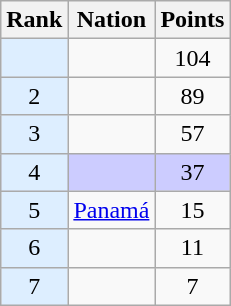<table class="wikitable sortable" style="text-align:center">
<tr>
<th>Rank</th>
<th>Nation</th>
<th>Points</th>
</tr>
<tr>
<td bgcolor = DDEEFF></td>
<td align=left></td>
<td>104</td>
</tr>
<tr>
<td bgcolor = DDEEFF>2</td>
<td align=left></td>
<td>89</td>
</tr>
<tr>
<td bgcolor = DDEEFF>3</td>
<td align=left></td>
<td>57</td>
</tr>
<tr style="background-color:#ccccff">
<td bgcolor = DDEEFF>4</td>
<td align=left></td>
<td>37</td>
</tr>
<tr>
<td bgcolor = DDEEFF>5</td>
<td align=left> <a href='#'>Panamá</a></td>
<td>15</td>
</tr>
<tr>
<td bgcolor = DDEEFF>6</td>
<td align=left></td>
<td>11</td>
</tr>
<tr>
<td bgcolor = DDEEFF>7</td>
<td align=left></td>
<td>7</td>
</tr>
</table>
